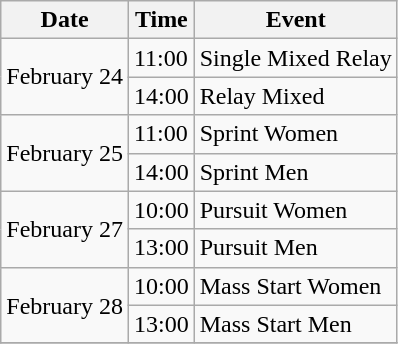<table class="wikitable">
<tr>
<th>Date</th>
<th>Time</th>
<th>Event</th>
</tr>
<tr>
<td rowspan=2>February 24</td>
<td>11:00</td>
<td>Single Mixed Relay</td>
</tr>
<tr>
<td>14:00</td>
<td>Relay Mixed</td>
</tr>
<tr>
<td rowspan=2>February 25</td>
<td>11:00</td>
<td>Sprint Women</td>
</tr>
<tr>
<td>14:00</td>
<td>Sprint Men</td>
</tr>
<tr>
<td rowspan=2>February 27</td>
<td>10:00</td>
<td>Pursuit Women</td>
</tr>
<tr>
<td>13:00</td>
<td>Pursuit Men</td>
</tr>
<tr>
<td rowspan=2>February 28</td>
<td>10:00</td>
<td>Mass Start Women</td>
</tr>
<tr>
<td>13:00</td>
<td>Mass Start Men</td>
</tr>
<tr>
</tr>
</table>
